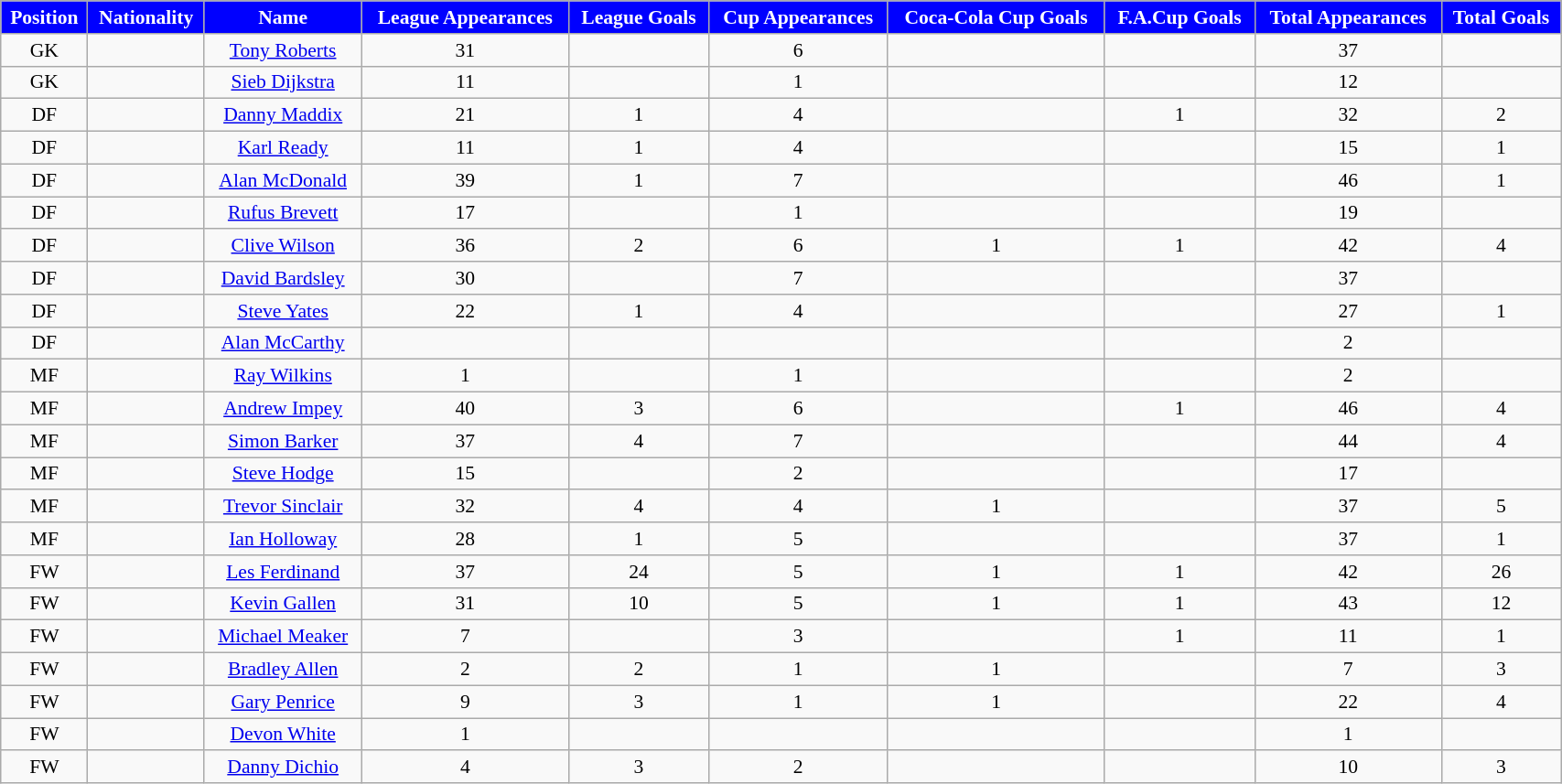<table class="wikitable" style="text-align:center; font-size:90%; width:90%;">
<tr>
<th style="background:#0000FF; color:#FFFFFF; text-align:center;">Position</th>
<th style="background:#0000FF; color:#FFFFFF; text-align:center;">Nationality</th>
<th style="background:#0000FF; color:#FFFFFF; text-align:center;"><strong>Name</strong></th>
<th style="background:#0000FF; color:#FFFFFF; text-align:center;">League Appearances</th>
<th style="background:#0000FF; color:#FFFFFF; text-align:center;">League Goals</th>
<th style="background:#0000FF; color:#FFFFFF; text-align:center;">Cup Appearances</th>
<th style="background:#0000FF; color:#FFFFFF; text-align:center;">Coca-Cola Cup Goals</th>
<th style="background:#0000FF; color:#FFFFFF; text-align:center;">F.A.Cup Goals</th>
<th style="background:#0000FF; color:#FFFFFF; text-align:center;">Total Appearances</th>
<th style="background:#0000FF; color:#FFFFFF; text-align:center;">Total Goals</th>
</tr>
<tr>
<td>GK</td>
<td></td>
<td><a href='#'>Tony Roberts</a></td>
<td>31</td>
<td></td>
<td>6</td>
<td></td>
<td></td>
<td>37</td>
<td></td>
</tr>
<tr>
<td>GK</td>
<td></td>
<td><a href='#'>Sieb Dijkstra</a></td>
<td>11</td>
<td></td>
<td>1</td>
<td></td>
<td></td>
<td>12</td>
<td></td>
</tr>
<tr>
<td>DF</td>
<td></td>
<td><a href='#'>Danny Maddix</a></td>
<td>21</td>
<td>1</td>
<td>4</td>
<td></td>
<td>1</td>
<td>32</td>
<td>2</td>
</tr>
<tr>
<td>DF</td>
<td></td>
<td><a href='#'>Karl Ready</a></td>
<td>11</td>
<td>1</td>
<td>4</td>
<td></td>
<td></td>
<td>15</td>
<td>1</td>
</tr>
<tr>
<td>DF</td>
<td></td>
<td><a href='#'>Alan McDonald</a></td>
<td>39</td>
<td>1</td>
<td>7</td>
<td></td>
<td></td>
<td>46</td>
<td>1</td>
</tr>
<tr>
<td>DF</td>
<td></td>
<td><a href='#'>Rufus Brevett</a></td>
<td>17</td>
<td></td>
<td>1</td>
<td></td>
<td></td>
<td>19</td>
<td></td>
</tr>
<tr>
<td>DF</td>
<td></td>
<td><a href='#'>Clive Wilson</a></td>
<td>36</td>
<td>2</td>
<td>6</td>
<td>1</td>
<td>1</td>
<td>42</td>
<td>4</td>
</tr>
<tr>
<td>DF</td>
<td></td>
<td><a href='#'>David Bardsley</a></td>
<td>30</td>
<td></td>
<td>7</td>
<td></td>
<td></td>
<td>37</td>
<td></td>
</tr>
<tr>
<td>DF</td>
<td></td>
<td><a href='#'>Steve Yates</a></td>
<td>22</td>
<td>1</td>
<td>4</td>
<td></td>
<td></td>
<td>27</td>
<td>1</td>
</tr>
<tr>
<td>DF</td>
<td></td>
<td><a href='#'>Alan McCarthy</a></td>
<td></td>
<td></td>
<td></td>
<td></td>
<td></td>
<td>2</td>
<td></td>
</tr>
<tr>
<td>MF</td>
<td></td>
<td><a href='#'>Ray Wilkins</a></td>
<td>1</td>
<td></td>
<td>1</td>
<td></td>
<td></td>
<td>2</td>
<td></td>
</tr>
<tr>
<td>MF</td>
<td></td>
<td><a href='#'>Andrew Impey</a></td>
<td>40</td>
<td>3</td>
<td>6</td>
<td></td>
<td>1</td>
<td>46</td>
<td>4</td>
</tr>
<tr>
<td>MF</td>
<td></td>
<td><a href='#'>Simon Barker</a></td>
<td>37</td>
<td>4</td>
<td>7</td>
<td></td>
<td></td>
<td>44</td>
<td>4</td>
</tr>
<tr>
<td>MF</td>
<td></td>
<td><a href='#'>Steve Hodge</a></td>
<td>15</td>
<td></td>
<td>2</td>
<td></td>
<td></td>
<td>17</td>
<td></td>
</tr>
<tr>
<td>MF</td>
<td></td>
<td><a href='#'>Trevor Sinclair</a></td>
<td>32</td>
<td>4</td>
<td>4</td>
<td>1</td>
<td></td>
<td>37</td>
<td>5</td>
</tr>
<tr>
<td>MF</td>
<td></td>
<td><a href='#'>Ian Holloway</a></td>
<td>28</td>
<td>1</td>
<td>5</td>
<td></td>
<td></td>
<td>37</td>
<td>1</td>
</tr>
<tr>
<td>FW</td>
<td></td>
<td><a href='#'>Les Ferdinand</a></td>
<td>37</td>
<td>24</td>
<td>5</td>
<td>1</td>
<td>1</td>
<td>42</td>
<td>26</td>
</tr>
<tr>
<td>FW</td>
<td></td>
<td><a href='#'>Kevin Gallen</a></td>
<td>31</td>
<td>10</td>
<td>5</td>
<td>1</td>
<td>1</td>
<td>43</td>
<td>12</td>
</tr>
<tr>
<td>FW</td>
<td></td>
<td><a href='#'>Michael Meaker</a></td>
<td>7</td>
<td></td>
<td>3</td>
<td></td>
<td>1</td>
<td>11</td>
<td>1</td>
</tr>
<tr>
<td>FW</td>
<td></td>
<td><a href='#'>Bradley Allen</a></td>
<td>2</td>
<td>2</td>
<td>1</td>
<td>1</td>
<td></td>
<td>7</td>
<td>3</td>
</tr>
<tr>
<td>FW</td>
<td></td>
<td><a href='#'>Gary Penrice</a></td>
<td>9</td>
<td>3</td>
<td>1</td>
<td>1</td>
<td></td>
<td>22</td>
<td>4</td>
</tr>
<tr>
<td>FW</td>
<td></td>
<td><a href='#'>Devon White</a></td>
<td>1</td>
<td></td>
<td></td>
<td></td>
<td></td>
<td>1</td>
<td></td>
</tr>
<tr>
<td>FW</td>
<td></td>
<td><a href='#'>Danny Dichio</a></td>
<td>4</td>
<td>3</td>
<td>2</td>
<td></td>
<td></td>
<td>10</td>
<td>3</td>
</tr>
</table>
